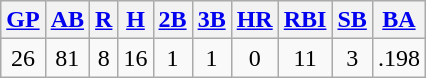<table class="wikitable">
<tr>
<th><a href='#'>GP</a></th>
<th><a href='#'>AB</a></th>
<th><a href='#'>R</a></th>
<th><a href='#'>H</a></th>
<th><a href='#'>2B</a></th>
<th><a href='#'>3B</a></th>
<th><a href='#'>HR</a></th>
<th><a href='#'>RBI</a></th>
<th><a href='#'>SB</a></th>
<th><a href='#'>BA</a></th>
</tr>
<tr align=center>
<td>26</td>
<td>81</td>
<td>8</td>
<td>16</td>
<td>1</td>
<td>1</td>
<td>0</td>
<td>11</td>
<td>3</td>
<td>.198</td>
</tr>
</table>
